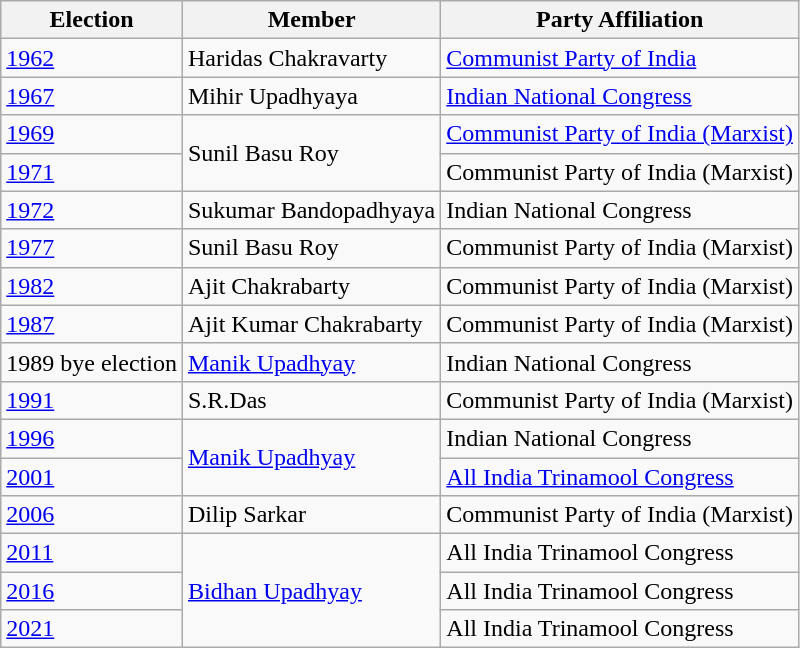<table class="wikitable sortable"ìÍĦĤĠčw>
<tr>
<th>Election</th>
<th>Member</th>
<th>Party Affiliation</th>
</tr>
<tr>
<td><a href='#'>1962</a></td>
<td>Haridas Chakravarty</td>
<td><a href='#'>Communist Party of India</a></td>
</tr>
<tr>
<td><a href='#'>1967</a></td>
<td>Mihir Upadhyaya</td>
<td><a href='#'>Indian National Congress</a></td>
</tr>
<tr>
<td><a href='#'>1969</a></td>
<td rowspan="2">Sunil Basu Roy</td>
<td><a href='#'>Communist Party of India (Marxist)</a></td>
</tr>
<tr>
<td><a href='#'>1971</a></td>
<td>Communist Party of India (Marxist) </td>
</tr>
<tr>
<td><a href='#'>1972</a></td>
<td>Sukumar Bandopadhyaya</td>
<td>Indian National Congress</td>
</tr>
<tr>
<td><a href='#'>1977</a></td>
<td>Sunil Basu Roy</td>
<td>Communist Party of India (Marxist) </td>
</tr>
<tr>
<td><a href='#'>1982</a></td>
<td>Ajit Chakrabarty</td>
<td>Communist Party of India (Marxist) </td>
</tr>
<tr>
<td><a href='#'>1987</a></td>
<td>Ajit Kumar Chakrabarty</td>
<td>Communist Party of India (Marxist) </td>
</tr>
<tr>
<td>1989 bye election</td>
<td><a href='#'>Manik Upadhyay</a></td>
<td>Indian National Congress </td>
</tr>
<tr>
<td><a href='#'>1991</a></td>
<td>S.R.Das</td>
<td>Communist Party of India (Marxist) </td>
</tr>
<tr>
<td><a href='#'>1996</a></td>
<td rowspan="2"><a href='#'>Manik Upadhyay</a></td>
<td>Indian National Congress </td>
</tr>
<tr>
<td><a href='#'>2001</a></td>
<td><a href='#'>All India Trinamool Congress</a></td>
</tr>
<tr>
<td><a href='#'>2006</a></td>
<td>Dilip Sarkar</td>
<td>Communist Party of India (Marxist) </td>
</tr>
<tr>
<td><a href='#'>2011</a></td>
<td rowspan="3"><a href='#'>Bidhan Upadhyay</a></td>
<td>All India Trinamool Congress </td>
</tr>
<tr>
<td><a href='#'>2016</a></td>
<td>All India Trinamool Congress </td>
</tr>
<tr>
<td><a href='#'>2021</a></td>
<td>All India Trinamool Congress </td>
</tr>
</table>
